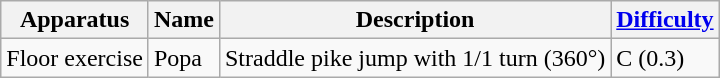<table class="wikitable">
<tr>
<th>Apparatus</th>
<th>Name</th>
<th>Description</th>
<th><a href='#'>Difficulty</a></th>
</tr>
<tr>
<td>Floor exercise</td>
<td>Popa</td>
<td>Straddle pike jump with 1/1 turn (360°)</td>
<td>C (0.3)</td>
</tr>
</table>
